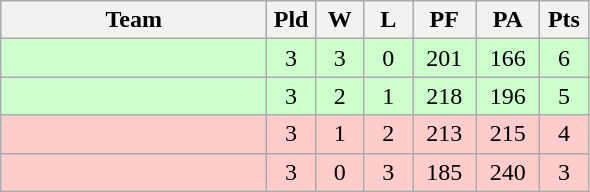<table class="wikitable" style="text-align:center;">
<tr>
<th width=170>Team</th>
<th width=25>Pld</th>
<th width=25>W</th>
<th width=25>L</th>
<th width=35>PF</th>
<th width=35>PA</th>
<th width=25>Pts</th>
</tr>
<tr bgcolor=#ccffcc>
<td align="left"></td>
<td>3</td>
<td>3</td>
<td>0</td>
<td>201</td>
<td>166</td>
<td>6</td>
</tr>
<tr bgcolor=#ccffcc>
<td align="left"></td>
<td>3</td>
<td>2</td>
<td>1</td>
<td>218</td>
<td>196</td>
<td>5</td>
</tr>
<tr bgcolor=#ffcccc>
<td align="left"></td>
<td>3</td>
<td>1</td>
<td>2</td>
<td>213</td>
<td>215</td>
<td>4</td>
</tr>
<tr bgcolor=#ffcccc>
<td align="left"></td>
<td>3</td>
<td>0</td>
<td>3</td>
<td>185</td>
<td>240</td>
<td>3</td>
</tr>
</table>
